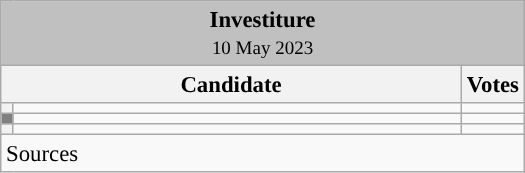<table class="wikitable" style="text-align:center; font-size:95%;">
<tr>
<td colspan="4" align="center" bgcolor="#C0C0C0"><strong>Investiture</strong><br><small>10 May 2023</small></td>
</tr>
<tr>
<th colspan="2" style="width:300px;">Candidate</th>
<th>Votes</th>
</tr>
<tr>
<th style="width:1px; background:"></th>
<td style="text-align:left;"></td>
<td></td>
</tr>
<tr>
<th style="background:gray;"></th>
<td style="text-align:left;"></td>
<td></td>
</tr>
<tr>
<th style="background:"></th>
<td style="text-align:left;"></td>
<td></td>
</tr>
<tr>
<td style="text-align:left;" colspan="3">Sources</td>
</tr>
</table>
